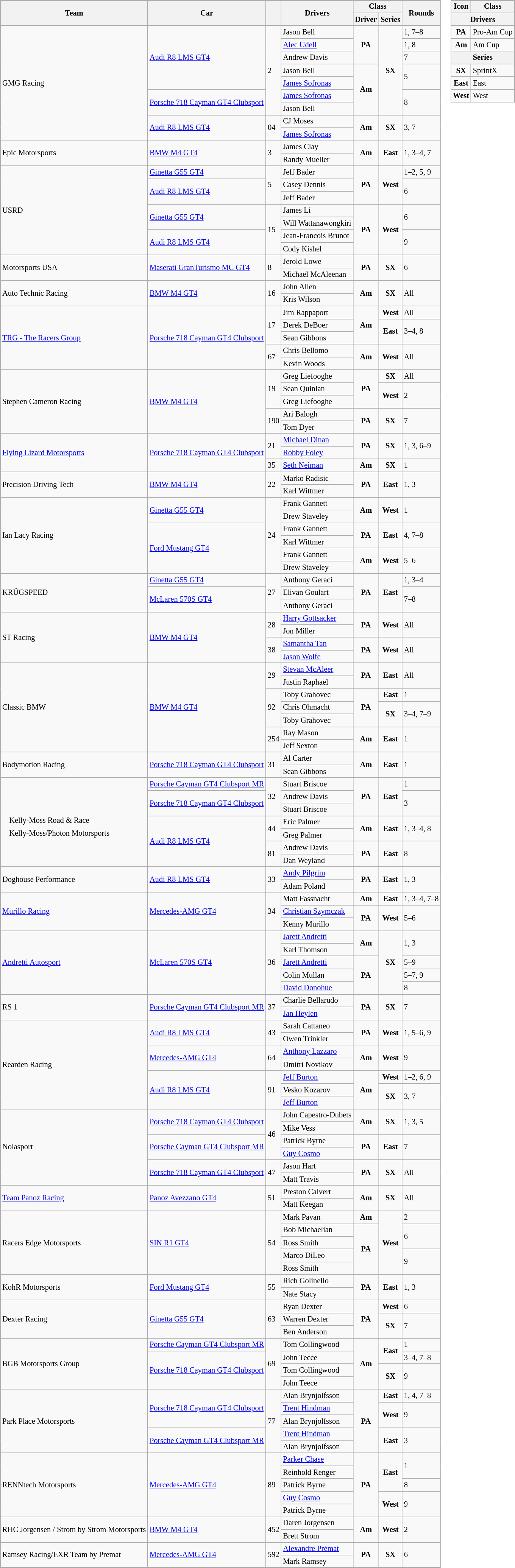<table>
<tr>
<td><br><table class="wikitable" style="font-size: 85%;">
<tr>
<th rowspan=2>Team</th>
<th rowspan=2>Car</th>
<th rowspan=2></th>
<th rowspan=2>Drivers</th>
<th colspan=2>Class</th>
<th rowspan=2>Rounds</th>
</tr>
<tr>
<th>Driver</th>
<th>Series</th>
</tr>
<tr>
<td rowspan=9> GMG Racing</td>
<td rowspan=5><a href='#'>Audi R8 LMS GT4</a></td>
<td rowspan=7>2</td>
<td> Jason Bell</td>
<td rowspan=3 align=center><strong><span>PA</span></strong></td>
<td rowspan=7 align=center><strong><span>SX</span></strong></td>
<td>1, 7–8</td>
</tr>
<tr>
<td> <a href='#'>Alec Udell</a></td>
<td>1, 8</td>
</tr>
<tr>
<td> Andrew Davis</td>
<td>7</td>
</tr>
<tr>
<td> Jason Bell</td>
<td rowspan=4 align=center><strong><span>Am</span></strong></td>
<td rowspan=2>5</td>
</tr>
<tr>
<td> <a href='#'>James Sofronas</a></td>
</tr>
<tr>
<td rowspan=2><a href='#'>Porsche 718 Cayman GT4 Clubsport</a></td>
<td> <a href='#'>James Sofronas</a></td>
<td rowspan=2>8</td>
</tr>
<tr>
<td> Jason Bell</td>
</tr>
<tr>
<td rowspan=2><a href='#'>Audi R8 LMS GT4</a></td>
<td rowspan=2>04</td>
<td> CJ Moses</td>
<td rowspan=2 align=center><strong><span>Am</span></strong></td>
<td rowspan=2 align=center><strong><span>SX</span></strong></td>
<td rowspan=2>3, 7</td>
</tr>
<tr>
<td> <a href='#'>James Sofronas</a></td>
</tr>
<tr>
<td rowspan=2> Epic Motorsports</td>
<td rowspan=2><a href='#'>BMW M4 GT4</a></td>
<td rowspan=2>3</td>
<td> James Clay</td>
<td rowspan=2 align=center><strong><span>Am</span></strong></td>
<td rowspan=2 align=center><strong><span>East</span></strong></td>
<td rowspan=2>1, 3–4, 7</td>
</tr>
<tr>
<td> Randy Mueller</td>
</tr>
<tr>
<td rowspan=8> USRD</td>
<td rowspan=2><a href='#'>Ginetta G55 GT4</a></td>
<td rowspan=4>5</td>
<td> Jeff Bader</td>
<td rowspan=4 align=center><strong><span>PA</span></strong></td>
<td rowspan=4 align=center><strong><span>West</span></strong></td>
<td rowspan=2>1–2, 5, 9</td>
</tr>
<tr>
<td rowspan=2> Casey Dennis</td>
</tr>
<tr>
<td rowspan=2><a href='#'>Audi R8 LMS GT4</a></td>
<td rowspan=2>6</td>
</tr>
<tr>
<td> Jeff Bader</td>
</tr>
<tr>
<td rowspan=2><a href='#'>Ginetta G55 GT4</a></td>
<td rowspan=4>15</td>
<td> James Li</td>
<td rowspan=4 align=center><strong><span>PA</span></strong></td>
<td rowspan=4 align=center><strong><span>West</span></strong></td>
<td rowspan=2>6</td>
</tr>
<tr>
<td> Will Wattanawongkiri</td>
</tr>
<tr>
<td rowspan=2><a href='#'>Audi R8 LMS GT4</a></td>
<td> Jean-Francois Brunot</td>
<td rowspan=2>9</td>
</tr>
<tr>
<td> Cody Kishel</td>
</tr>
<tr>
<td rowspan=2> Motorsports USA</td>
<td rowspan=2><a href='#'>Maserati GranTurismo MC GT4</a></td>
<td rowspan=2>8</td>
<td> Jerold Lowe</td>
<td rowspan=2 align=center><strong><span>PA</span></strong></td>
<td rowspan=2 align=center><strong><span>SX</span></strong></td>
<td rowspan=2>6</td>
</tr>
<tr>
<td> Michael McAleenan</td>
</tr>
<tr>
<td rowspan=2> Auto Technic Racing</td>
<td rowspan=2><a href='#'>BMW M4 GT4</a></td>
<td rowspan=2>16</td>
<td> John Allen</td>
<td rowspan=2 align=center><strong><span>Am</span></strong></td>
<td rowspan=2 align=center><strong><span>SX</span></strong></td>
<td rowspan=2>All</td>
</tr>
<tr>
<td> Kris Wilson</td>
</tr>
<tr>
<td rowspan=6> <a href='#'>TRG - The Racers Group</a></td>
<td rowspan=6><a href='#'>Porsche 718 Cayman GT4 Clubsport</a></td>
<td rowspan=4>17</td>
<td> Jim Rappaport</td>
<td rowspan=4 align=center><strong><span>Am</span></strong></td>
<td rowspan=2 align=center><strong><span>West</span></strong></td>
<td rowspan=2>All</td>
</tr>
<tr>
<td rowspan=2> Derek DeBoer</td>
</tr>
<tr>
<td rowspan=2 align=center><strong><span>East</span></strong></td>
<td rowspan=2>3–4, 8</td>
</tr>
<tr>
<td> Sean Gibbons</td>
</tr>
<tr>
<td rowspan=2>67</td>
<td> Chris Bellomo</td>
<td rowspan=2 align=center><strong><span>Am</span></strong></td>
<td rowspan=2 align=center><strong><span>West</span></strong></td>
<td rowspan=2>All</td>
</tr>
<tr>
<td> Kevin Woods</td>
</tr>
<tr>
<td rowspan=6> Stephen Cameron Racing</td>
<td rowspan=6><a href='#'>BMW M4 GT4</a></td>
<td rowspan=4>19</td>
<td> Greg Liefooghe</td>
<td rowspan=4 align=center><strong><span>PA</span></strong></td>
<td rowspan=2 align=center><strong><span>SX</span></strong></td>
<td rowspan=2>All</td>
</tr>
<tr>
<td rowspan=2> Sean Quinlan</td>
</tr>
<tr>
<td rowspan=2 align=center><strong><span>West</span></strong></td>
<td rowspan=2>2</td>
</tr>
<tr>
<td> Greg Liefooghe</td>
</tr>
<tr>
<td rowspan=2>190</td>
<td> Ari Balogh</td>
<td rowspan=2 align=center><strong><span>PA</span></strong></td>
<td rowspan=2 align=center><strong><span>SX</span></strong></td>
<td rowspan=2>7</td>
</tr>
<tr>
<td> Tom Dyer</td>
</tr>
<tr>
<td rowspan=3> <a href='#'>Flying Lizard Motorsports</a></td>
<td rowspan=3><a href='#'>Porsche 718 Cayman GT4 Clubsport</a></td>
<td rowspan=2>21</td>
<td> <a href='#'>Michael Dinan</a></td>
<td rowspan=2 align=center><strong><span>PA</span></strong></td>
<td rowspan=2 align=center><strong><span>SX</span></strong></td>
<td rowspan=2>1, 3, 6–9</td>
</tr>
<tr>
<td> <a href='#'>Robby Foley</a></td>
</tr>
<tr>
<td>35</td>
<td> <a href='#'>Seth Neiman</a></td>
<td align=center><strong><span>Am</span></strong></td>
<td align=center><strong><span>SX</span></strong></td>
<td>1</td>
</tr>
<tr>
<td rowspan=2> Precision Driving Tech</td>
<td rowspan=2><a href='#'>BMW M4 GT4</a></td>
<td rowspan=2>22</td>
<td> Marko Radisic</td>
<td rowspan=2 align=center><strong><span>PA</span></strong></td>
<td rowspan=2 align=center><strong><span>East</span></strong></td>
<td rowspan=2>1, 3</td>
</tr>
<tr>
<td> Karl Wittmer</td>
</tr>
<tr>
<td rowspan=6> Ian Lacy Racing</td>
<td rowspan=2><a href='#'>Ginetta G55 GT4</a></td>
<td rowspan=6>24</td>
<td> Frank Gannett</td>
<td rowspan=2 align=center><strong><span>Am</span></strong></td>
<td rowspan=2 align=center><strong><span>West</span></strong></td>
<td rowspan=2>1</td>
</tr>
<tr>
<td> Drew Staveley</td>
</tr>
<tr>
<td rowspan=4><a href='#'>Ford Mustang GT4</a></td>
<td> Frank Gannett</td>
<td rowspan=2 align=center><strong><span>PA</span></strong></td>
<td rowspan=2 align=center><strong><span>East</span></strong></td>
<td rowspan=2>4, 7–8</td>
</tr>
<tr>
<td> Karl Wittmer</td>
</tr>
<tr>
<td> Frank Gannett</td>
<td rowspan=2 align=center><strong><span>Am</span></strong></td>
<td rowspan=2 align=center><strong><span>West</span></strong></td>
<td rowspan=2>5–6</td>
</tr>
<tr>
<td> Drew Staveley</td>
</tr>
<tr>
<td rowspan=4> KRÜGSPEED</td>
<td rowspan=2><a href='#'>Ginetta G55 GT4</a></td>
<td rowspan=4>27</td>
<td> Anthony Geraci</td>
<td rowspan=4 align=center><strong><span>PA</span></strong></td>
<td rowspan=4 align=center><strong><span>East</span></strong></td>
<td rowspan=2>1, 3–4</td>
</tr>
<tr>
<td rowspan=2> Elivan Goulart</td>
</tr>
<tr>
<td rowspan=2><a href='#'>McLaren 570S GT4</a></td>
<td rowspan=2>7–8</td>
</tr>
<tr>
<td> Anthony Geraci</td>
</tr>
<tr>
<td rowspan=4> ST Racing</td>
<td rowspan=4><a href='#'>BMW M4 GT4</a></td>
<td rowspan=2>28</td>
<td> <a href='#'>Harry Gottsacker</a></td>
<td rowspan=2 align=center><strong><span>PA</span></strong></td>
<td rowspan=2 align=center><strong><span>West</span></strong></td>
<td rowspan=2>All</td>
</tr>
<tr>
<td> Jon Miller</td>
</tr>
<tr>
<td rowspan=2>38</td>
<td> <a href='#'>Samantha Tan</a></td>
<td rowspan=2 align=center><strong><span>PA</span></strong></td>
<td rowspan=2 align=center><strong><span>West</span></strong></td>
<td rowspan=2>All</td>
</tr>
<tr>
<td> <a href='#'>Jason Wolfe</a></td>
</tr>
<tr>
<td rowspan=8> Classic BMW</td>
<td rowspan=8><a href='#'>BMW M4 GT4</a></td>
<td rowspan=2>29</td>
<td> <a href='#'>Stevan McAleer</a></td>
<td rowspan=2 align=center><strong><span>PA</span></strong></td>
<td rowspan=2 align=center><strong><span>East</span></strong></td>
<td rowspan=2>All</td>
</tr>
<tr>
<td> Justin Raphael</td>
</tr>
<tr>
<td rowspan=4>92</td>
<td> Toby Grahovec</td>
<td rowspan=4 align=center><strong><span>PA</span></strong></td>
<td rowspan=2 align=center><strong><span>East</span></strong></td>
<td rowspan=2>1</td>
</tr>
<tr>
<td rowspan=2> Chris Ohmacht</td>
</tr>
<tr>
<td rowspan=2 align=center><strong><span>SX</span></strong></td>
<td rowspan=2>3–4, 7–9</td>
</tr>
<tr>
<td> Toby Grahovec</td>
</tr>
<tr>
<td rowspan=2>254</td>
<td> Ray Mason</td>
<td rowspan=2 align=center><strong><span>Am</span></strong></td>
<td rowspan=2 align=center><strong><span>East</span></strong></td>
<td rowspan=2>1</td>
</tr>
<tr>
<td> Jeff Sexton</td>
</tr>
<tr>
<td rowspan=2> Bodymotion Racing</td>
<td rowspan=2><a href='#'>Porsche 718 Cayman GT4 Clubsport</a></td>
<td rowspan=2>31</td>
<td> Al Carter</td>
<td rowspan=2 align=center><strong><span>Am</span></strong></td>
<td rowspan=2 align=center><strong><span>East</span></strong></td>
<td rowspan=2>1</td>
</tr>
<tr>
<td> Sean Gibbons</td>
</tr>
<tr>
<td rowspan=8><br><table style="float: left; border-top:transparent; border-right:transparent; border-bottom:transparent; border-left:transparent;">
<tr>
<td style=" border-top:transparent; border-right:transparent; border-bottom:transparent; border-left:transparent;" rowspan=6></td>
<td style=" border-top:transparent; border-right:transparent; border-bottom:transparent; border-left:transparent;">Kelly-Moss Road & Race</td>
</tr>
<tr>
<td style=" border-top:transparent; border-right:transparent; border-bottom:transparent; border-left:transparent;">Kelly-Moss/Photon Motorsports</td>
</tr>
</table>
</td>
<td rowspan=2><a href='#'>Porsche Cayman GT4 Clubsport MR</a></td>
<td rowspan=4>32</td>
<td> Stuart Briscoe</td>
<td rowspan=4 align=center><strong><span>PA</span></strong></td>
<td rowspan=4 align=center><strong><span>East</span></strong></td>
<td rowspan=2>1</td>
</tr>
<tr>
<td rowspan=2> Andrew Davis</td>
</tr>
<tr>
<td rowspan=2><a href='#'>Porsche 718 Cayman GT4 Clubsport</a></td>
<td rowspan=2>3</td>
</tr>
<tr>
<td> Stuart Briscoe</td>
</tr>
<tr>
<td rowspan=4><a href='#'>Audi R8 LMS GT4</a></td>
<td rowspan=2>44</td>
<td> Eric Palmer</td>
<td rowspan=2 align=center><strong><span>Am</span></strong></td>
<td rowspan=2 align=center><strong><span>East</span></strong></td>
<td rowspan=2>1, 3–4, 8</td>
</tr>
<tr>
<td> Greg Palmer</td>
</tr>
<tr>
<td rowspan=2>81</td>
<td> Andrew Davis</td>
<td rowspan=2 align=center><strong><span>PA</span></strong></td>
<td rowspan=2 align=center><strong><span>East</span></strong></td>
<td rowspan=2>8</td>
</tr>
<tr>
<td> Dan Weyland</td>
</tr>
<tr>
<td rowspan=2> Doghouse Performance</td>
<td rowspan=2><a href='#'>Audi R8 LMS GT4</a></td>
<td rowspan=2>33</td>
<td> <a href='#'>Andy Pilgrim</a></td>
<td rowspan=2 align=center><strong><span>PA</span></strong></td>
<td rowspan=2 align=center><strong><span>East</span></strong></td>
<td rowspan=2>1, 3</td>
</tr>
<tr>
<td> Adam Poland</td>
</tr>
<tr>
<td rowspan=4> <a href='#'>Murillo Racing</a></td>
<td rowspan=4><a href='#'>Mercedes-AMG GT4</a></td>
<td rowspan=4>34</td>
<td> Matt Fassnacht</td>
<td rowspan=2 align=center><strong><span>Am</span></strong></td>
<td rowspan=2 align=center><strong><span>East</span></strong></td>
<td rowspan=2>1, 3–4, 7–8</td>
</tr>
<tr>
<td rowspan=2> <a href='#'>Christian Szymczak</a></td>
</tr>
<tr>
<td rowspan=2 align=center><strong><span>PA</span></strong></td>
<td rowspan=2 align=center><strong><span>West</span></strong></td>
<td rowspan=2>5–6</td>
</tr>
<tr>
<td> Kenny Murillo</td>
</tr>
<tr>
<td rowspan=5> <a href='#'>Andretti Autosport</a></td>
<td rowspan=5><a href='#'>McLaren 570S GT4</a></td>
<td rowspan=5>36</td>
<td> <a href='#'>Jarett Andretti</a></td>
<td rowspan=2 align=center><strong><span>Am</span></strong></td>
<td rowspan=5 align=center><strong><span>SX</span></strong></td>
<td rowspan=2>1, 3</td>
</tr>
<tr>
<td> Karl Thomson</td>
</tr>
<tr>
<td> <a href='#'>Jarett Andretti</a></td>
<td rowspan=3 align=center><strong><span>PA</span></strong></td>
<td>5–9</td>
</tr>
<tr>
<td> Colin Mullan</td>
<td>5–7, 9</td>
</tr>
<tr>
<td> <a href='#'>David Donohue</a></td>
<td>8</td>
</tr>
<tr>
<td rowspan=2> RS 1</td>
<td rowspan=2><a href='#'>Porsche Cayman GT4 Clubsport MR</a></td>
<td rowspan=2>37</td>
<td> Charlie Bellarudo</td>
<td rowspan=2 align=center><strong><span>PA</span></strong></td>
<td rowspan=2 align=center><strong><span>SX</span></strong></td>
<td rowspan=2>7</td>
</tr>
<tr>
<td> <a href='#'>Jan Heylen</a></td>
</tr>
<tr>
<td rowspan=8> Rearden Racing</td>
<td rowspan=2><a href='#'>Audi R8 LMS GT4</a></td>
<td rowspan=2>43</td>
<td> Sarah Cattaneo</td>
<td rowspan=2 align=center><strong><span>PA</span></strong></td>
<td rowspan=2 align=center><strong><span>West</span></strong></td>
<td rowspan=2>1, 5–6, 9</td>
</tr>
<tr>
<td> Owen Trinkler</td>
</tr>
<tr>
<td rowspan=2><a href='#'>Mercedes-AMG GT4</a></td>
<td rowspan=2>64</td>
<td> <a href='#'>Anthony Lazzaro</a></td>
<td rowspan=2 align=center><strong><span>Am</span></strong></td>
<td rowspan=2 align=center><strong><span>West</span></strong></td>
<td rowspan=2>9</td>
</tr>
<tr>
<td> Dmitri Novikov</td>
</tr>
<tr>
<td rowspan=4><a href='#'>Audi R8 LMS GT4</a></td>
<td rowspan=4>91</td>
<td> <a href='#'>Jeff Burton</a></td>
<td rowspan=4 align=center><strong><span>Am</span></strong></td>
<td rowspan=2 align=center><strong><span>West</span></strong></td>
<td rowspan=2>1–2, 6, 9</td>
</tr>
<tr>
<td rowspan=2> Vesko Kozarov</td>
</tr>
<tr>
<td rowspan=2 align=center><strong><span>SX</span></strong></td>
<td rowspan=2>3, 7</td>
</tr>
<tr>
<td> <a href='#'>Jeff Burton</a></td>
</tr>
<tr>
<td rowspan=6> Nolasport</td>
<td rowspan=2><a href='#'>Porsche 718 Cayman GT4 Clubsport</a></td>
<td rowspan=4>46</td>
<td> John Capestro-Dubets</td>
<td rowspan=2 align=center><strong><span>Am</span></strong></td>
<td rowspan=2 align=center><strong><span>SX</span></strong></td>
<td rowspan=2>1, 3, 5</td>
</tr>
<tr>
<td> Mike Vess</td>
</tr>
<tr>
<td rowspan=2><a href='#'>Porsche Cayman GT4 Clubsport MR</a></td>
<td> Patrick Byrne</td>
<td rowspan=2 align=center><strong><span>PA</span></strong></td>
<td rowspan=2 align=center><strong><span>East</span></strong></td>
<td rowspan=2>7</td>
</tr>
<tr>
<td> <a href='#'>Guy Cosmo</a></td>
</tr>
<tr>
<td rowspan=2><a href='#'>Porsche 718 Cayman GT4 Clubsport</a></td>
<td rowspan=2>47</td>
<td> Jason Hart</td>
<td rowspan=2 align=center><strong><span>PA</span></strong></td>
<td rowspan=2 align=center><strong><span>SX</span></strong></td>
<td rowspan=2>All</td>
</tr>
<tr>
<td> Matt Travis</td>
</tr>
<tr>
<td rowspan=2> <a href='#'>Team Panoz Racing</a></td>
<td rowspan=2><a href='#'>Panoz Avezzano GT4</a></td>
<td rowspan=2>51</td>
<td> Preston Calvert</td>
<td rowspan=2 align=center><strong><span>Am</span></strong></td>
<td rowspan=2 align=center><strong><span>SX</span></strong></td>
<td rowspan=2>All</td>
</tr>
<tr>
<td> Matt Keegan</td>
</tr>
<tr>
<td rowspan=6> Racers Edge Motorsports</td>
<td rowspan=6><a href='#'>SIN R1 GT4</a></td>
<td rowspan=6>54</td>
<td> Mark Pavan</td>
<td rowspan=2 align=center><strong><span>Am</span></strong></td>
<td rowspan=6 align=center><strong><span>West</span></strong></td>
<td rowspan=2>2</td>
</tr>
<tr>
<td rowspan=2> Bob Michaelian</td>
</tr>
<tr>
<td rowspan=4 align=center><strong><span>PA</span></strong></td>
<td rowspan=2>6</td>
</tr>
<tr>
<td> Ross Smith</td>
</tr>
<tr>
<td> Marco DiLeo</td>
<td rowspan=2>9</td>
</tr>
<tr>
<td> Ross Smith</td>
</tr>
<tr>
<td rowspan=2> KohR Motorsports</td>
<td rowspan=2><a href='#'>Ford Mustang GT4</a></td>
<td rowspan=2>55</td>
<td> Rich Golinello</td>
<td rowspan=2 align=center><strong><span>PA</span></strong></td>
<td rowspan=2 align=center><strong><span>East</span></strong></td>
<td rowspan=2>1, 3</td>
</tr>
<tr>
<td> Nate Stacy</td>
</tr>
<tr>
<td rowspan=4> Dexter Racing</td>
<td rowspan=4><a href='#'>Ginetta G55 GT4</a></td>
<td rowspan=4>63</td>
<td> Ryan Dexter</td>
<td rowspan=4 align=center><strong><span>PA</span></strong></td>
<td rowspan=2 align=center><strong><span>West</span></strong></td>
<td rowspan=2>6</td>
</tr>
<tr>
<td rowspan=2> Warren Dexter</td>
</tr>
<tr>
<td rowspan=2 align=center><strong><span>SX</span></strong></td>
<td rowspan=2>7</td>
</tr>
<tr>
<td> Ben Anderson</td>
</tr>
<tr>
<td rowspan=6> BGB Motorsports Group</td>
<td rowspan=2><a href='#'>Porsche Cayman GT4 Clubsport MR</a></td>
<td rowspan=6>69</td>
<td> Tom Collingwood</td>
<td rowspan=6 align=center><strong><span>Am</span></strong></td>
<td rowspan=4 align=center><strong><span>East</span></strong></td>
<td rowspan=2>1</td>
</tr>
<tr>
<td rowspan=2> John Tecce</td>
</tr>
<tr>
<td rowspan=4><a href='#'>Porsche 718 Cayman GT4 Clubsport</a></td>
<td rowspan=2>3–4, 7–8</td>
</tr>
<tr>
<td rowspan=2> Tom Collingwood</td>
</tr>
<tr>
<td rowspan=2 align=center><strong><span>SX</span></strong></td>
<td rowspan=2>9</td>
</tr>
<tr>
<td> John Teece</td>
</tr>
<tr>
<td rowspan=6> Park Place Motorsports</td>
<td rowspan=4><a href='#'>Porsche 718 Cayman GT4 Clubsport</a></td>
<td rowspan=6>77</td>
<td> Alan Brynjolfsson</td>
<td rowspan=6 align=center><strong><span>PA</span></strong></td>
<td rowspan=2 align=center><strong><span>East</span></strong></td>
<td rowspan=2>1, 4, 7–8</td>
</tr>
<tr>
<td rowspan=2> <a href='#'>Trent Hindman</a></td>
</tr>
<tr>
<td rowspan=2 align=center><strong><span>West</span></strong></td>
<td rowspan=2>9</td>
</tr>
<tr>
<td> Alan Brynjolfsson</td>
</tr>
<tr>
<td rowspan=2><a href='#'>Porsche Cayman GT4 Clubsport MR</a></td>
<td> <a href='#'>Trent Hindman</a></td>
<td rowspan=2 align=center><strong><span>East</span></strong></td>
<td rowspan=2>3</td>
</tr>
<tr>
<td> Alan Brynjolfsson</td>
</tr>
<tr>
<td rowspan=6> RENNtech Motorsports</td>
<td rowspan=6><a href='#'>Mercedes-AMG GT4</a></td>
<td rowspan=6>89</td>
<td> <a href='#'>Parker Chase</a></td>
<td rowspan=6 align=center><strong><span>PA</span></strong></td>
<td rowspan=4 align=center><strong><span>East</span></strong></td>
<td rowspan=2>1</td>
</tr>
<tr>
<td> Reinhold Renger</td>
</tr>
<tr>
<td> Patrick Byrne</td>
<td rowspan=2>8</td>
</tr>
<tr>
<td rowspan=2> <a href='#'>Guy Cosmo</a></td>
</tr>
<tr>
<td rowspan=2 align=center><strong><span>West</span></strong></td>
<td rowspan=2>9</td>
</tr>
<tr>
<td> Patrick Byrne</td>
</tr>
<tr>
<td rowspan=2> RHC Jorgensen / Strom by Strom Motorsports</td>
<td rowspan=2><a href='#'>BMW M4 GT4</a></td>
<td rowspan=2>452</td>
<td> Daren Jorgensen</td>
<td rowspan=2 align=center><strong><span>Am</span></strong></td>
<td rowspan=2 align=center><strong><span>West</span></strong></td>
<td rowspan=2>2</td>
</tr>
<tr>
<td> Brett Strom</td>
</tr>
<tr>
<td rowspan=2> Ramsey Racing/EXR Team by Premat</td>
<td rowspan=2><a href='#'>Mercedes-AMG GT4</a></td>
<td rowspan=2>592</td>
<td> <a href='#'>Alexandre Prémat</a></td>
<td rowspan=2 align=center><strong><span>PA</span></strong></td>
<td rowspan=2 align=center><strong><span>SX</span></strong></td>
<td rowspan=2>6</td>
</tr>
<tr>
<td> Mark Ramsey</td>
</tr>
<tr>
</tr>
</table>
</td>
<td valign="top"><br><table class="wikitable" style="font-size: 85%;">
<tr>
<th>Icon</th>
<th>Class</th>
</tr>
<tr>
<th colspan=2>Drivers</th>
</tr>
<tr>
<td align=center><strong><span>PA</span></strong></td>
<td>Pro-Am Cup</td>
</tr>
<tr>
<td align=center><strong><span>Am</span></strong></td>
<td>Am Cup</td>
</tr>
<tr>
<th colspan=2>Series</th>
</tr>
<tr>
<td align=center><strong><span>SX</span></strong></td>
<td>SprintX</td>
</tr>
<tr>
<td align=center><strong><span>East</span></strong></td>
<td>East</td>
</tr>
<tr>
<td align=center><strong><span>West</span></strong></td>
<td>West</td>
</tr>
</table>
</td>
</tr>
</table>
